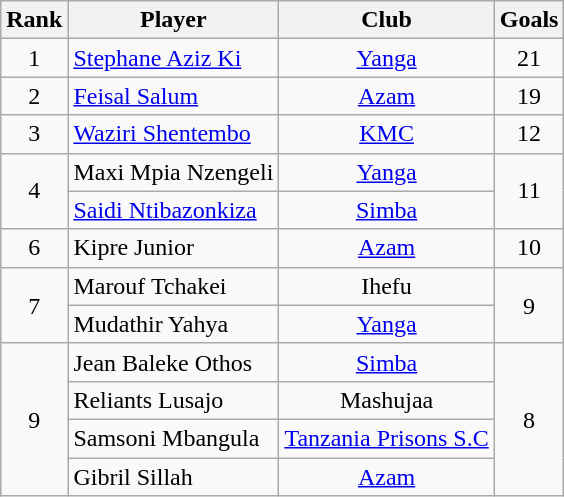<table class="wikitable" style="text-align:center">
<tr>
<th>Rank</th>
<th>Player</th>
<th>Club</th>
<th>Goals</th>
</tr>
<tr>
<td>1</td>
<td align=left> <a href='#'>Stephane Aziz Ki</a></td>
<td><a href='#'>Yanga</a></td>
<td>21</td>
</tr>
<tr>
<td>2</td>
<td align="left"> <a href='#'>Feisal Salum</a></td>
<td><a href='#'>Azam</a></td>
<td>19</td>
</tr>
<tr>
<td>3</td>
<td align=left> <a href='#'>Waziri Shentembo</a></td>
<td><a href='#'>KMC</a></td>
<td>12</td>
</tr>
<tr>
<td rowspan=2>4</td>
<td align=left> Maxi Mpia Nzengeli</td>
<td><a href='#'>Yanga</a></td>
<td rowspan="2">11</td>
</tr>
<tr>
<td align=left> <a href='#'>Saidi Ntibazonkiza</a></td>
<td><a href='#'>Simba</a></td>
</tr>
<tr>
<td>6</td>
<td align=left> Kipre Junior</td>
<td><a href='#'>Azam</a></td>
<td>10</td>
</tr>
<tr>
<td rowspan=2>7</td>
<td align=left> Marouf Tchakei</td>
<td>Ihefu</td>
<td rowspan=2>9</td>
</tr>
<tr>
<td align=left> Mudathir Yahya</td>
<td><a href='#'>Yanga</a></td>
</tr>
<tr>
<td rowspan=4>9</td>
<td align=left> Jean Baleke Othos</td>
<td><a href='#'>Simba</a></td>
<td rowspan="4">8</td>
</tr>
<tr>
<td align=left> Reliants Lusajo</td>
<td>Mashujaa</td>
</tr>
<tr>
<td align=left> Samsoni Mbangula</td>
<td><a href='#'>Tanzania Prisons S.C</a></td>
</tr>
<tr>
<td align=left> Gibril Sillah</td>
<td><a href='#'>Azam</a></td>
</tr>
</table>
